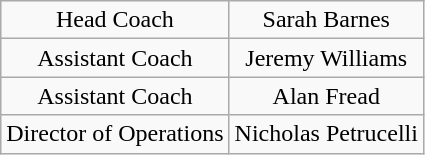<table class="wikitable" style="text-align: center;">
<tr>
<td>Head Coach</td>
<td>Sarah Barnes</td>
</tr>
<tr>
<td>Assistant Coach</td>
<td>Jeremy Williams</td>
</tr>
<tr>
<td>Assistant Coach</td>
<td>Alan Fread</td>
</tr>
<tr>
<td>Director of Operations</td>
<td>Nicholas Petrucelli</td>
</tr>
</table>
